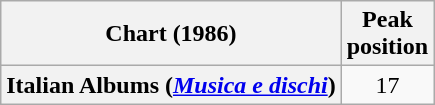<table class="wikitable sortable plainrowheaders" style="text-align:center">
<tr>
<th scope="col">Chart (1986)</th>
<th scope="col">Peak<br>position</th>
</tr>
<tr>
<th scope="row">Italian Albums (<em><a href='#'>Musica e dischi</a></em>)</th>
<td>17</td>
</tr>
</table>
